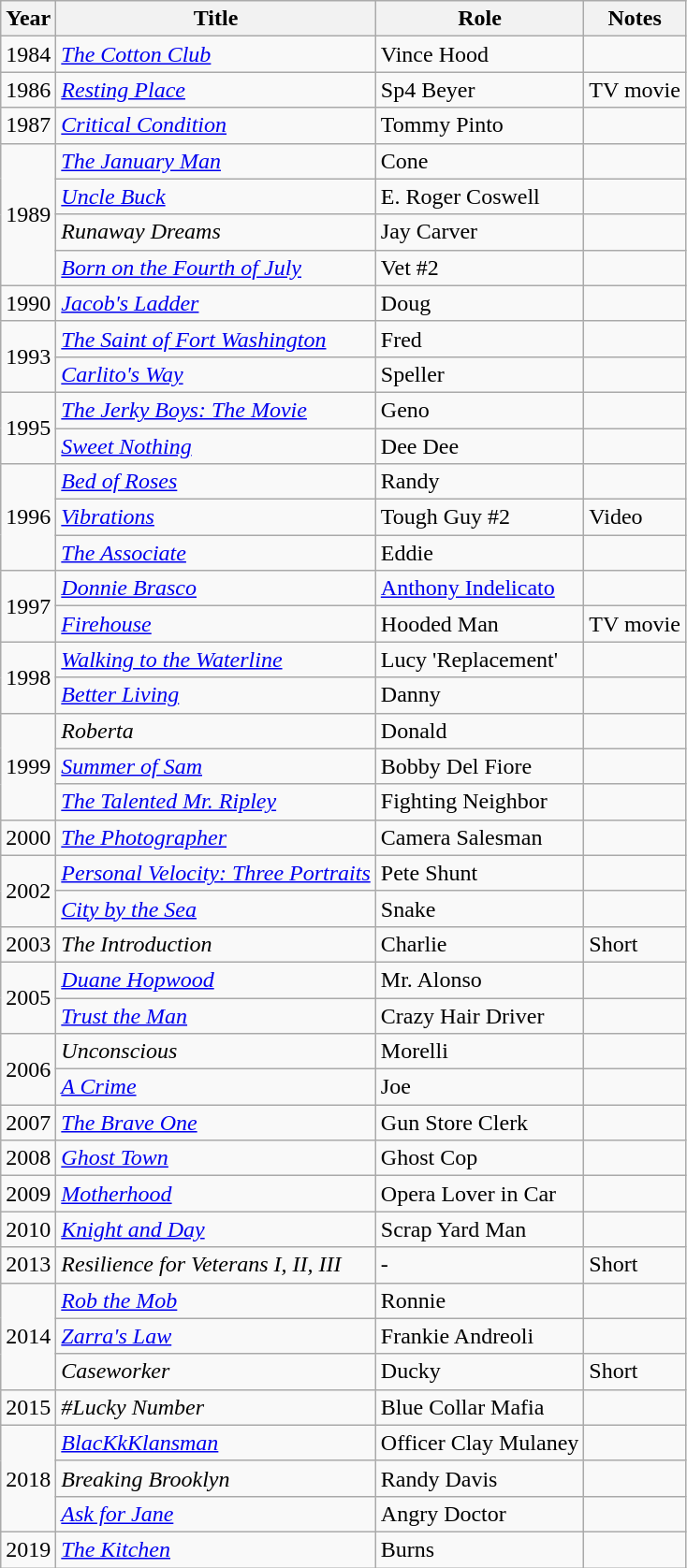<table class="wikitable sortable">
<tr>
<th>Year</th>
<th>Title</th>
<th>Role</th>
<th>Notes</th>
</tr>
<tr>
<td>1984</td>
<td><em><a href='#'>The Cotton Club</a></em></td>
<td>Vince Hood</td>
<td></td>
</tr>
<tr>
<td>1986</td>
<td><em><a href='#'>Resting Place</a></em></td>
<td>Sp4 Beyer</td>
<td>TV movie</td>
</tr>
<tr>
<td>1987</td>
<td><em><a href='#'>Critical Condition</a></em></td>
<td>Tommy Pinto</td>
<td></td>
</tr>
<tr>
<td rowspan="4">1989</td>
<td><em><a href='#'>The January Man</a></em></td>
<td>Cone</td>
<td></td>
</tr>
<tr>
<td><em><a href='#'>Uncle Buck</a></em></td>
<td>E. Roger Coswell</td>
<td></td>
</tr>
<tr>
<td><em>Runaway Dreams</em></td>
<td>Jay Carver</td>
<td></td>
</tr>
<tr>
<td><em><a href='#'>Born on the Fourth of July</a></em></td>
<td>Vet #2</td>
<td></td>
</tr>
<tr>
<td>1990</td>
<td><em><a href='#'>Jacob's Ladder</a></em></td>
<td>Doug</td>
<td></td>
</tr>
<tr>
<td rowspan="2">1993</td>
<td><em><a href='#'>The Saint of Fort Washington</a></em></td>
<td>Fred</td>
<td></td>
</tr>
<tr>
<td><em><a href='#'>Carlito's Way</a></em></td>
<td>Speller</td>
<td></td>
</tr>
<tr>
<td rowspan="2">1995</td>
<td><em><a href='#'>The Jerky Boys: The Movie</a></em></td>
<td>Geno</td>
<td></td>
</tr>
<tr>
<td><em><a href='#'>Sweet Nothing</a></em></td>
<td>Dee Dee</td>
<td></td>
</tr>
<tr>
<td rowspan="3">1996</td>
<td><em><a href='#'>Bed of Roses</a></em></td>
<td>Randy</td>
<td></td>
</tr>
<tr>
<td><em><a href='#'>Vibrations</a></em></td>
<td>Tough Guy #2</td>
<td>Video</td>
</tr>
<tr>
<td><em><a href='#'>The Associate</a></em></td>
<td>Eddie</td>
<td></td>
</tr>
<tr>
<td rowspan="2">1997</td>
<td><em><a href='#'>Donnie Brasco</a></em></td>
<td><a href='#'>Anthony Indelicato</a></td>
<td></td>
</tr>
<tr>
<td><em><a href='#'>Firehouse</a></em></td>
<td>Hooded Man</td>
<td>TV movie</td>
</tr>
<tr>
<td rowspan="2">1998</td>
<td><em><a href='#'>Walking to the Waterline</a></em></td>
<td>Lucy 'Replacement'</td>
<td></td>
</tr>
<tr>
<td><em><a href='#'>Better Living</a></em></td>
<td>Danny</td>
<td></td>
</tr>
<tr>
<td rowspan="3">1999</td>
<td><em>Roberta</em></td>
<td>Donald</td>
<td></td>
</tr>
<tr>
<td><em><a href='#'>Summer of Sam</a></em></td>
<td>Bobby Del Fiore</td>
<td></td>
</tr>
<tr>
<td><em><a href='#'>The Talented Mr. Ripley</a></em></td>
<td>Fighting Neighbor</td>
<td></td>
</tr>
<tr>
<td>2000</td>
<td><em><a href='#'>The Photographer</a></em></td>
<td>Camera Salesman</td>
<td></td>
</tr>
<tr>
<td rowspan="2">2002</td>
<td><em><a href='#'>Personal Velocity: Three Portraits</a></em></td>
<td>Pete Shunt</td>
<td></td>
</tr>
<tr>
<td><em><a href='#'>City by the Sea</a></em></td>
<td>Snake</td>
<td></td>
</tr>
<tr>
<td>2003</td>
<td><em>The Introduction</em></td>
<td>Charlie</td>
<td>Short</td>
</tr>
<tr>
<td rowspan="2">2005</td>
<td><em><a href='#'>Duane Hopwood</a></em></td>
<td>Mr. Alonso</td>
<td></td>
</tr>
<tr>
<td><em><a href='#'>Trust the Man</a></em></td>
<td>Crazy Hair Driver</td>
<td></td>
</tr>
<tr>
<td rowspan="2">2006</td>
<td><em>Unconscious</em></td>
<td>Morelli</td>
<td></td>
</tr>
<tr>
<td><em><a href='#'>A Crime</a></em></td>
<td>Joe</td>
<td></td>
</tr>
<tr>
<td>2007</td>
<td><em><a href='#'>The Brave One</a></em></td>
<td>Gun Store Clerk</td>
<td></td>
</tr>
<tr>
<td>2008</td>
<td><em><a href='#'>Ghost Town</a></em></td>
<td>Ghost Cop</td>
<td></td>
</tr>
<tr>
<td>2009</td>
<td><em><a href='#'>Motherhood</a></em></td>
<td>Opera Lover in Car</td>
<td></td>
</tr>
<tr>
<td>2010</td>
<td><em><a href='#'>Knight and Day</a></em></td>
<td>Scrap Yard Man</td>
<td></td>
</tr>
<tr>
<td>2013</td>
<td><em>Resilience for Veterans I, II, III</em></td>
<td>-</td>
<td>Short</td>
</tr>
<tr>
<td rowspan="3">2014</td>
<td><em><a href='#'>Rob the Mob</a></em></td>
<td>Ronnie</td>
<td></td>
</tr>
<tr>
<td><em><a href='#'>Zarra's Law</a></em></td>
<td>Frankie Andreoli</td>
<td></td>
</tr>
<tr>
<td><em>Caseworker</em></td>
<td>Ducky</td>
<td>Short</td>
</tr>
<tr>
<td>2015</td>
<td><em>#Lucky Number</em></td>
<td>Blue Collar Mafia</td>
<td></td>
</tr>
<tr>
<td rowspan="3">2018</td>
<td><em><a href='#'>BlacKkKlansman</a></em></td>
<td>Officer Clay Mulaney</td>
<td></td>
</tr>
<tr>
<td><em>Breaking Brooklyn</em></td>
<td>Randy Davis</td>
<td></td>
</tr>
<tr>
<td><em><a href='#'>Ask for Jane</a></em></td>
<td>Angry Doctor</td>
<td></td>
</tr>
<tr>
<td>2019</td>
<td><em><a href='#'>The Kitchen</a></em></td>
<td>Burns</td>
<td></td>
</tr>
</table>
